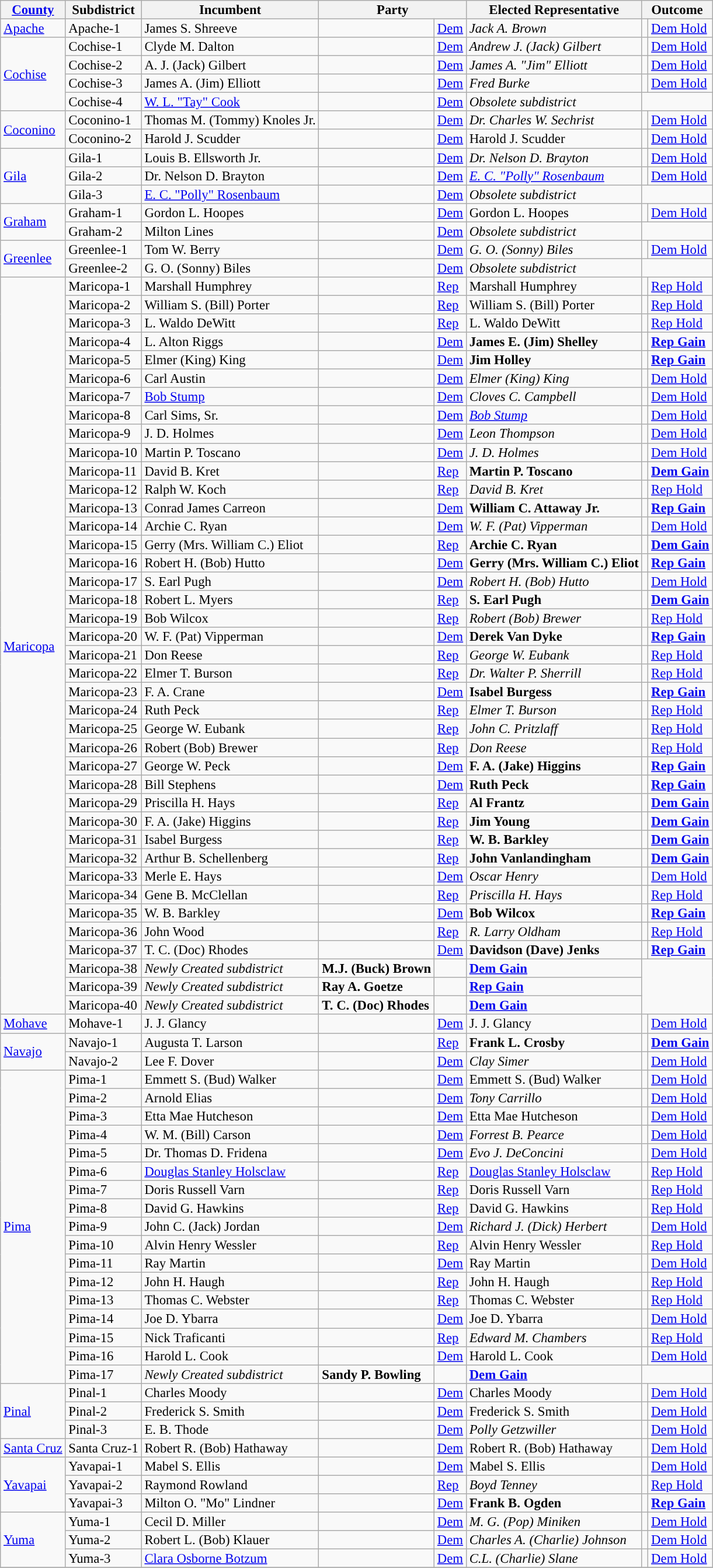<table class="sortable wikitable" style="font-size:95%;line-height:14px;">
<tr>
<th><a href='#'>County</a></th>
<th>Subdistrict</th>
<th>Incumbent</th>
<th colspan="2">Party</th>
<th>Elected Representative</th>
<th colspan="2">Outcome</th>
</tr>
<tr>
<td rowspan="1"><a href='#'>Apache</a></td>
<td>Apache-1</td>
<td>James S. Shreeve</td>
<td style="background:"></td>
<td><a href='#'>Dem</a></td>
<td><em>Jack A. Brown</em></td>
<td style="background:"></td>
<td><a href='#'>Dem Hold</a></td>
</tr>
<tr>
<td rowspan="4"><a href='#'>Cochise</a></td>
<td>Cochise-1</td>
<td>Clyde M. Dalton</td>
<td style="background:"></td>
<td><a href='#'>Dem</a></td>
<td><em>Andrew J. (Jack) Gilbert</em></td>
<td style="background:"></td>
<td><a href='#'>Dem Hold</a></td>
</tr>
<tr>
<td>Cochise-2</td>
<td>A. J. (Jack) Gilbert</td>
<td style="background:"></td>
<td><a href='#'>Dem</a></td>
<td><em>James A. "Jim" Elliott</em></td>
<td style="background:"></td>
<td><a href='#'>Dem Hold</a></td>
</tr>
<tr>
<td>Cochise-3</td>
<td>James A. (Jim) Elliott</td>
<td style="background:"></td>
<td><a href='#'>Dem</a></td>
<td><em>Fred Burke</em></td>
<td style="background:"></td>
<td><a href='#'>Dem Hold</a></td>
</tr>
<tr>
<td>Cochise-4</td>
<td><a href='#'>W. L. "Tay" Cook</a></td>
<td style="background:"></td>
<td><a href='#'>Dem</a></td>
<td><em>Obsolete subdistrict</em></td>
</tr>
<tr>
<td rowspan="2"><a href='#'>Coconino</a></td>
<td>Coconino-1</td>
<td>Thomas M. (Tommy) Knoles Jr.</td>
<td style="background:"></td>
<td><a href='#'>Dem</a></td>
<td><em>Dr. Charles W. Sechrist</em></td>
<td style="background:"></td>
<td><a href='#'>Dem Hold</a></td>
</tr>
<tr>
<td>Coconino-2</td>
<td>Harold J. Scudder</td>
<td style="background:"></td>
<td><a href='#'>Dem</a></td>
<td>Harold J. Scudder</td>
<td style="background:"></td>
<td><a href='#'>Dem Hold</a></td>
</tr>
<tr>
<td rowspan="3"><a href='#'>Gila</a></td>
<td>Gila-1</td>
<td>Louis B. Ellsworth Jr.</td>
<td style="background:"></td>
<td><a href='#'>Dem</a></td>
<td><em>Dr. Nelson D. Brayton</em></td>
<td style="background:"></td>
<td><a href='#'>Dem Hold</a></td>
</tr>
<tr>
<td>Gila-2</td>
<td>Dr. Nelson D. Brayton</td>
<td style="background:"></td>
<td><a href='#'>Dem</a></td>
<td><em><a href='#'>E. C. "Polly" Rosenbaum</a></em></td>
<td style="background:"></td>
<td><a href='#'>Dem Hold</a></td>
</tr>
<tr>
<td>Gila-3</td>
<td><a href='#'>E. C. "Polly" Rosenbaum</a></td>
<td style="background:"></td>
<td><a href='#'>Dem</a></td>
<td><em>Obsolete subdistrict</em></td>
</tr>
<tr>
<td rowspan="2"><a href='#'>Graham</a></td>
<td>Graham-1</td>
<td>Gordon L. Hoopes</td>
<td style="background:"></td>
<td><a href='#'>Dem</a></td>
<td>Gordon L. Hoopes</td>
<td style="background:"></td>
<td><a href='#'>Dem Hold</a></td>
</tr>
<tr>
<td>Graham-2</td>
<td>Milton Lines</td>
<td style="background:"></td>
<td><a href='#'>Dem</a></td>
<td><em>Obsolete subdistrict</em></td>
</tr>
<tr>
<td rowspan="2"><a href='#'>Greenlee</a></td>
<td>Greenlee-1</td>
<td>Tom W. Berry</td>
<td style="background:"></td>
<td><a href='#'>Dem</a></td>
<td><em>G. O. (Sonny) Biles</em></td>
<td style="background:"></td>
<td><a href='#'>Dem Hold</a></td>
</tr>
<tr>
<td>Greenlee-2</td>
<td>G. O. (Sonny) Biles</td>
<td style="background:"></td>
<td><a href='#'>Dem</a></td>
<td><em>Obsolete subdistrict</em></td>
</tr>
<tr>
<td rowspan="40"><a href='#'>Maricopa</a></td>
<td>Maricopa-1</td>
<td>Marshall Humphrey</td>
<td style="background:"></td>
<td><a href='#'>Rep</a></td>
<td>Marshall Humphrey</td>
<td style="background:"></td>
<td><a href='#'>Rep Hold</a></td>
</tr>
<tr>
<td>Maricopa-2</td>
<td>William S. (Bill) Porter</td>
<td style="background:"></td>
<td><a href='#'>Rep</a></td>
<td>William S. (Bill) Porter</td>
<td style="background:"></td>
<td><a href='#'>Rep Hold</a></td>
</tr>
<tr>
<td>Maricopa-3</td>
<td>L. Waldo DeWitt</td>
<td style="background:"></td>
<td><a href='#'>Rep</a></td>
<td>L. Waldo DeWitt</td>
<td style="background:"></td>
<td><a href='#'>Rep Hold</a></td>
</tr>
<tr>
<td>Maricopa-4</td>
<td>L. Alton Riggs</td>
<td style="background:"></td>
<td><a href='#'>Dem</a></td>
<td><strong>James E. (Jim) Shelley</strong></td>
<td style="background:"></td>
<td><strong><a href='#'>Rep Gain</a></strong></td>
</tr>
<tr>
<td>Maricopa-5</td>
<td>Elmer (King) King</td>
<td style="background:"></td>
<td><a href='#'>Dem</a></td>
<td><strong>Jim Holley</strong></td>
<td style="background:"></td>
<td><strong><a href='#'>Rep Gain</a></strong></td>
</tr>
<tr>
<td>Maricopa-6</td>
<td>Carl Austin</td>
<td style="background:"></td>
<td><a href='#'>Dem</a></td>
<td><em>Elmer (King) King</em></td>
<td style="background:"></td>
<td><a href='#'>Dem Hold</a></td>
</tr>
<tr>
<td>Maricopa-7</td>
<td><a href='#'>Bob Stump</a></td>
<td style="background:"></td>
<td><a href='#'>Dem</a></td>
<td><em>Cloves C. Campbell</em></td>
<td style="background:"></td>
<td><a href='#'>Dem Hold</a></td>
</tr>
<tr>
<td>Maricopa-8</td>
<td>Carl Sims, Sr.</td>
<td style="background:"></td>
<td><a href='#'>Dem</a></td>
<td><em><a href='#'>Bob Stump</a></em></td>
<td style="background:"></td>
<td><a href='#'>Dem Hold</a></td>
</tr>
<tr>
<td>Maricopa-9</td>
<td>J. D. Holmes</td>
<td style="background:"></td>
<td><a href='#'>Dem</a></td>
<td><em>Leon Thompson</em></td>
<td style="background:"></td>
<td><a href='#'>Dem Hold</a></td>
</tr>
<tr>
<td>Maricopa-10</td>
<td>Martin P. Toscano</td>
<td style="background:"></td>
<td><a href='#'>Dem</a></td>
<td><em>J. D. Holmes</em></td>
<td style="background:"></td>
<td><a href='#'>Dem Hold</a></td>
</tr>
<tr>
<td>Maricopa-11</td>
<td>David B. Kret</td>
<td style="background:"></td>
<td><a href='#'>Rep</a></td>
<td><strong>Martin P. Toscano</strong></td>
<td style="background:"></td>
<td><strong><a href='#'>Dem Gain</a></strong></td>
</tr>
<tr>
<td>Maricopa-12</td>
<td>Ralph W. Koch</td>
<td style="background:"></td>
<td><a href='#'>Rep</a></td>
<td><em>David B. Kret</em></td>
<td style="background:"></td>
<td><a href='#'>Rep Hold</a></td>
</tr>
<tr>
<td>Maricopa-13</td>
<td>Conrad James Carreon</td>
<td style="background:"></td>
<td><a href='#'>Dem</a></td>
<td><strong>William C. Attaway Jr.</strong></td>
<td style="background:"></td>
<td><strong><a href='#'>Rep Gain</a></strong></td>
</tr>
<tr>
<td>Maricopa-14</td>
<td>Archie C. Ryan</td>
<td style="background:"></td>
<td><a href='#'>Dem</a></td>
<td><em>W. F. (Pat) Vipperman</em></td>
<td style="background:"></td>
<td><a href='#'>Dem Hold</a></td>
</tr>
<tr>
<td>Maricopa-15</td>
<td>Gerry (Mrs. William C.) Eliot</td>
<td style="background:"></td>
<td><a href='#'>Rep</a></td>
<td><strong>Archie C. Ryan</strong></td>
<td style="background:"></td>
<td><strong><a href='#'>Dem Gain</a></strong></td>
</tr>
<tr>
<td>Maricopa-16</td>
<td>Robert H. (Bob) Hutto</td>
<td style="background:"></td>
<td><a href='#'>Dem</a></td>
<td><strong>Gerry (Mrs. William C.) Eliot</strong></td>
<td style="background:"></td>
<td><strong><a href='#'>Rep Gain</a></strong></td>
</tr>
<tr>
<td>Maricopa-17</td>
<td>S. Earl Pugh</td>
<td style="background:"></td>
<td><a href='#'>Dem</a></td>
<td><em>Robert H. (Bob) Hutto</em></td>
<td style="background:"></td>
<td><a href='#'>Dem Hold</a></td>
</tr>
<tr>
<td>Maricopa-18</td>
<td>Robert L. Myers</td>
<td style="background:"></td>
<td><a href='#'>Rep</a></td>
<td><strong>S. Earl Pugh</strong></td>
<td style="background:"></td>
<td><strong><a href='#'>Dem Gain</a></strong></td>
</tr>
<tr>
<td>Maricopa-19</td>
<td>Bob Wilcox</td>
<td style="background:"></td>
<td><a href='#'>Rep</a></td>
<td><em>Robert (Bob) Brewer</em></td>
<td style="background:"></td>
<td><a href='#'>Rep Hold</a></td>
</tr>
<tr>
<td>Maricopa-20</td>
<td>W. F. (Pat) Vipperman</td>
<td style="background:"></td>
<td><a href='#'>Dem</a></td>
<td><strong>Derek Van Dyke</strong></td>
<td style="background:"></td>
<td><strong><a href='#'>Rep Gain</a></strong></td>
</tr>
<tr>
<td>Maricopa-21</td>
<td>Don Reese</td>
<td style="background:"></td>
<td><a href='#'>Rep</a></td>
<td><em>George W. Eubank</em></td>
<td style="background:"></td>
<td><a href='#'>Rep Hold</a></td>
</tr>
<tr>
<td>Maricopa-22</td>
<td>Elmer T. Burson</td>
<td style="background:"></td>
<td><a href='#'>Rep</a></td>
<td><em>Dr. Walter P. Sherrill</em></td>
<td style="background:"></td>
<td><a href='#'>Rep Hold</a></td>
</tr>
<tr>
<td>Maricopa-23</td>
<td>F. A. Crane</td>
<td style="background:"></td>
<td><a href='#'>Dem</a></td>
<td><strong>Isabel Burgess</strong></td>
<td style="background:"></td>
<td><strong><a href='#'>Rep Gain</a></strong></td>
</tr>
<tr>
<td>Maricopa-24</td>
<td>Ruth Peck</td>
<td style="background:"></td>
<td><a href='#'>Rep</a></td>
<td><em>Elmer T. Burson</em></td>
<td style="background:"></td>
<td><a href='#'>Rep Hold</a></td>
</tr>
<tr>
<td>Maricopa-25</td>
<td>George W. Eubank</td>
<td style="background:"></td>
<td><a href='#'>Rep</a></td>
<td><em>John C. Pritzlaff</em></td>
<td style="background:"></td>
<td><a href='#'>Rep Hold</a></td>
</tr>
<tr>
<td>Maricopa-26</td>
<td>Robert (Bob) Brewer</td>
<td style="background:"></td>
<td><a href='#'>Rep</a></td>
<td><em>Don Reese</em></td>
<td style="background:"></td>
<td><a href='#'>Rep Hold</a></td>
</tr>
<tr>
<td>Maricopa-27</td>
<td>George W. Peck</td>
<td style="background:"></td>
<td><a href='#'>Dem</a></td>
<td><strong>F. A. (Jake) Higgins</strong></td>
<td style="background:"></td>
<td><strong><a href='#'>Rep Gain</a></strong></td>
</tr>
<tr>
<td>Maricopa-28</td>
<td>Bill Stephens</td>
<td style="background:"></td>
<td><a href='#'>Dem</a></td>
<td><strong>Ruth Peck</strong></td>
<td style="background:"></td>
<td><strong><a href='#'>Rep Gain</a></strong></td>
</tr>
<tr>
<td>Maricopa-29</td>
<td>Priscilla H. Hays</td>
<td style="background:"></td>
<td><a href='#'>Rep</a></td>
<td><strong>Al Frantz</strong></td>
<td style="background:"></td>
<td><strong><a href='#'>Dem Gain</a></strong></td>
</tr>
<tr>
<td>Maricopa-30</td>
<td>F. A. (Jake) Higgins</td>
<td style="background:"></td>
<td><a href='#'>Rep</a></td>
<td><strong>Jim Young</strong></td>
<td style="background:"></td>
<td><strong><a href='#'>Dem Gain</a></strong></td>
</tr>
<tr>
<td>Maricopa-31</td>
<td>Isabel Burgess</td>
<td style="background:"></td>
<td><a href='#'>Rep</a></td>
<td><strong>W. B. Barkley</strong></td>
<td style="background:"></td>
<td><strong><a href='#'>Dem Gain</a></strong></td>
</tr>
<tr>
<td>Maricopa-32</td>
<td>Arthur B. Schellenberg</td>
<td style="background:"></td>
<td><a href='#'>Rep</a></td>
<td><strong>John Vanlandingham</strong></td>
<td style="background:"></td>
<td><strong><a href='#'>Dem Gain</a></strong></td>
</tr>
<tr>
<td>Maricopa-33</td>
<td>Merle E. Hays</td>
<td style="background:"></td>
<td><a href='#'>Dem</a></td>
<td><em>Oscar Henry</em></td>
<td style="background:"></td>
<td><a href='#'>Dem Hold</a></td>
</tr>
<tr>
<td>Maricopa-34</td>
<td>Gene B. McClellan</td>
<td style="background:"></td>
<td><a href='#'>Rep</a></td>
<td><em>Priscilla H. Hays</em></td>
<td style="background:"></td>
<td><a href='#'>Rep Hold</a></td>
</tr>
<tr>
<td>Maricopa-35</td>
<td>W. B. Barkley</td>
<td style="background:"></td>
<td><a href='#'>Dem</a></td>
<td><strong>Bob Wilcox</strong></td>
<td style="background:"></td>
<td><strong><a href='#'>Rep Gain</a></strong></td>
</tr>
<tr>
<td>Maricopa-36</td>
<td>John Wood</td>
<td style="background:"></td>
<td><a href='#'>Rep</a></td>
<td><em>R. Larry Oldham</em></td>
<td style="background:"></td>
<td><a href='#'>Rep Hold</a></td>
</tr>
<tr>
<td>Maricopa-37</td>
<td>T. C. (Doc) Rhodes</td>
<td style="background:"></td>
<td><a href='#'>Dem</a></td>
<td><strong>Davidson (Dave) Jenks</strong></td>
<td style="background:"></td>
<td><strong><a href='#'>Rep Gain</a></strong></td>
</tr>
<tr>
<td>Maricopa-38</td>
<td><em>Newly Created subdistrict</em></td>
<td><strong>M.J. (Buck) Brown</strong></td>
<td style="background:"></td>
<td><strong><a href='#'>Dem Gain</a></strong></td>
</tr>
<tr>
<td>Maricopa-39</td>
<td><em>Newly Created subdistrict</em></td>
<td><strong>Ray A. Goetze</strong></td>
<td style="background:"></td>
<td><strong><a href='#'>Rep Gain</a></strong></td>
</tr>
<tr>
<td>Maricopa-40</td>
<td><em>Newly Created subdistrict</em></td>
<td><strong>T. C. (Doc) Rhodes</strong></td>
<td style="background:"></td>
<td><strong><a href='#'>Dem Gain</a></strong></td>
</tr>
<tr>
<td rowspan="1"><a href='#'>Mohave</a></td>
<td>Mohave-1</td>
<td>J. J. Glancy</td>
<td style="background:"></td>
<td><a href='#'>Dem</a></td>
<td>J. J. Glancy</td>
<td style="background:"></td>
<td><a href='#'>Dem Hold</a></td>
</tr>
<tr>
<td rowspan="2"><a href='#'>Navajo</a></td>
<td>Navajo-1</td>
<td>Augusta T. Larson</td>
<td style="background:"></td>
<td><a href='#'>Rep</a></td>
<td><strong>Frank L. Crosby</strong></td>
<td style="background:"></td>
<td><strong><a href='#'>Dem Gain</a></strong></td>
</tr>
<tr>
<td>Navajo-2</td>
<td>Lee F. Dover</td>
<td style="background:"></td>
<td><a href='#'>Dem</a></td>
<td><em>Clay Simer</em></td>
<td style="background:"></td>
<td><a href='#'>Dem Hold</a></td>
</tr>
<tr>
<td rowspan="17"><a href='#'>Pima</a></td>
<td>Pima-1</td>
<td>Emmett S. (Bud) Walker</td>
<td style="background:"></td>
<td><a href='#'>Dem</a></td>
<td>Emmett S. (Bud) Walker</td>
<td style="background:"></td>
<td><a href='#'>Dem Hold</a></td>
</tr>
<tr>
<td>Pima-2</td>
<td>Arnold Elias</td>
<td style="background:"></td>
<td><a href='#'>Dem</a></td>
<td><em>Tony Carrillo</em></td>
<td style="background:"></td>
<td><a href='#'>Dem Hold</a></td>
</tr>
<tr>
<td>Pima-3</td>
<td>Etta Mae Hutcheson</td>
<td style="background:"></td>
<td><a href='#'>Dem</a></td>
<td>Etta Mae Hutcheson</td>
<td style="background:"></td>
<td><a href='#'>Dem Hold</a></td>
</tr>
<tr>
<td>Pima-4</td>
<td>W. M. (Bill) Carson</td>
<td style="background:"></td>
<td><a href='#'>Dem</a></td>
<td><em>Forrest B. Pearce</em></td>
<td style="background:"></td>
<td><a href='#'>Dem Hold</a></td>
</tr>
<tr>
<td>Pima-5</td>
<td>Dr. Thomas D. Fridena</td>
<td style="background:"></td>
<td><a href='#'>Dem</a></td>
<td><em>Evo J. DeConcini</em></td>
<td style="background:"></td>
<td><a href='#'>Dem Hold</a></td>
</tr>
<tr>
<td>Pima-6</td>
<td><a href='#'>Douglas Stanley Holsclaw</a></td>
<td style="background:"></td>
<td><a href='#'>Rep</a></td>
<td><a href='#'>Douglas Stanley Holsclaw</a></td>
<td style="background:"></td>
<td><a href='#'>Rep Hold</a></td>
</tr>
<tr>
<td>Pima-7</td>
<td>Doris Russell Varn</td>
<td style="background:"></td>
<td><a href='#'>Rep</a></td>
<td>Doris Russell Varn</td>
<td style="background:"></td>
<td><a href='#'>Rep Hold</a></td>
</tr>
<tr>
<td>Pima-8</td>
<td>David G. Hawkins</td>
<td style="background:"></td>
<td><a href='#'>Rep</a></td>
<td>David G. Hawkins</td>
<td style="background:"></td>
<td><a href='#'>Rep Hold</a></td>
</tr>
<tr>
<td>Pima-9</td>
<td>John C. (Jack) Jordan</td>
<td style="background:"></td>
<td><a href='#'>Dem</a></td>
<td><em>Richard J. (Dick) Herbert</em></td>
<td style="background:"></td>
<td><a href='#'>Dem Hold</a></td>
</tr>
<tr>
<td>Pima-10</td>
<td>Alvin Henry Wessler</td>
<td style="background:"></td>
<td><a href='#'>Rep</a></td>
<td>Alvin Henry Wessler</td>
<td style="background:"></td>
<td><a href='#'>Rep Hold</a></td>
</tr>
<tr>
<td>Pima-11</td>
<td>Ray Martin</td>
<td style="background:"></td>
<td><a href='#'>Dem</a></td>
<td>Ray Martin</td>
<td style="background:"></td>
<td><a href='#'>Dem Hold</a></td>
</tr>
<tr>
<td>Pima-12</td>
<td>John H. Haugh</td>
<td style="background:"></td>
<td><a href='#'>Rep</a></td>
<td>John H. Haugh</td>
<td style="background:"></td>
<td><a href='#'>Rep Hold</a></td>
</tr>
<tr>
<td>Pima-13</td>
<td>Thomas C. Webster</td>
<td style="background:"></td>
<td><a href='#'>Rep</a></td>
<td>Thomas C. Webster</td>
<td style="background:"></td>
<td><a href='#'>Rep Hold</a></td>
</tr>
<tr>
<td>Pima-14</td>
<td>Joe D. Ybarra</td>
<td style="background:"></td>
<td><a href='#'>Dem</a></td>
<td>Joe D. Ybarra</td>
<td style="background:"></td>
<td><a href='#'>Dem Hold</a></td>
</tr>
<tr>
<td>Pima-15</td>
<td>Nick Traficanti</td>
<td style="background:"></td>
<td><a href='#'>Rep</a></td>
<td><em>Edward M. Chambers</em></td>
<td style="background:"></td>
<td><a href='#'>Rep Hold</a></td>
</tr>
<tr>
<td>Pima-16</td>
<td>Harold L. Cook</td>
<td style="background:"></td>
<td><a href='#'>Dem</a></td>
<td>Harold L. Cook</td>
<td style="background:"></td>
<td><a href='#'>Dem Hold</a></td>
</tr>
<tr>
<td>Pima-17</td>
<td><em>Newly Created subdistrict</em></td>
<td><strong>Sandy P. Bowling</strong></td>
<td style="background:"></td>
<td><strong><a href='#'>Dem Gain</a></strong></td>
</tr>
<tr>
<td rowspan="3"><a href='#'>Pinal</a></td>
<td>Pinal-1</td>
<td>Charles Moody</td>
<td style="background:"></td>
<td><a href='#'>Dem</a></td>
<td>Charles Moody</td>
<td style="background:"></td>
<td><a href='#'>Dem Hold</a></td>
</tr>
<tr>
<td>Pinal-2</td>
<td>Frederick S. Smith</td>
<td style="background:"></td>
<td><a href='#'>Dem</a></td>
<td>Frederick S. Smith</td>
<td style="background:"></td>
<td><a href='#'>Dem Hold</a></td>
</tr>
<tr>
<td>Pinal-3</td>
<td>E. B. Thode</td>
<td style="background:"></td>
<td><a href='#'>Dem</a></td>
<td><em>Polly Getzwiller</em></td>
<td style="background:"></td>
<td><a href='#'>Dem Hold</a></td>
</tr>
<tr>
<td rowspan="1"><a href='#'>Santa Cruz</a></td>
<td>Santa Cruz-1</td>
<td>Robert R. (Bob) Hathaway</td>
<td style="background:"></td>
<td><a href='#'>Dem</a></td>
<td>Robert R. (Bob) Hathaway</td>
<td style="background:"></td>
<td><a href='#'>Dem Hold</a></td>
</tr>
<tr>
<td rowspan="3"><a href='#'>Yavapai</a></td>
<td>Yavapai-1</td>
<td>Mabel S. Ellis</td>
<td style="background:"></td>
<td><a href='#'>Dem</a></td>
<td>Mabel S. Ellis</td>
<td style="background:"></td>
<td><a href='#'>Dem Hold</a></td>
</tr>
<tr>
<td>Yavapai-2</td>
<td>Raymond Rowland</td>
<td style="background:"></td>
<td><a href='#'>Rep</a></td>
<td><em>Boyd Tenney</em></td>
<td style="background:"></td>
<td><a href='#'>Rep Hold</a></td>
</tr>
<tr>
<td>Yavapai-3</td>
<td>Milton O. "Mo" Lindner</td>
<td style="background:"></td>
<td><a href='#'>Dem</a></td>
<td><strong>Frank B. Ogden</strong></td>
<td style="background:"></td>
<td><strong><a href='#'>Rep Gain</a></strong></td>
</tr>
<tr>
<td rowspan="3"><a href='#'>Yuma</a></td>
<td>Yuma-1</td>
<td>Cecil D. Miller</td>
<td style="background:"></td>
<td><a href='#'>Dem</a></td>
<td><em>M. G. (Pop) Miniken</em></td>
<td style="background:"></td>
<td><a href='#'>Dem Hold</a></td>
</tr>
<tr>
<td>Yuma-2</td>
<td>Robert L. (Bob) Klauer</td>
<td style="background:"></td>
<td><a href='#'>Dem</a></td>
<td><em>Charles A. (Charlie) Johnson</em></td>
<td style="background:"></td>
<td><a href='#'>Dem Hold</a></td>
</tr>
<tr>
<td>Yuma-3</td>
<td><a href='#'>Clara Osborne Botzum</a></td>
<td style="background:"></td>
<td><a href='#'>Dem</a></td>
<td><em>C.L. (Charlie) Slane</em></td>
<td style="background:"></td>
<td><a href='#'>Dem Hold</a></td>
</tr>
<tr>
</tr>
</table>
